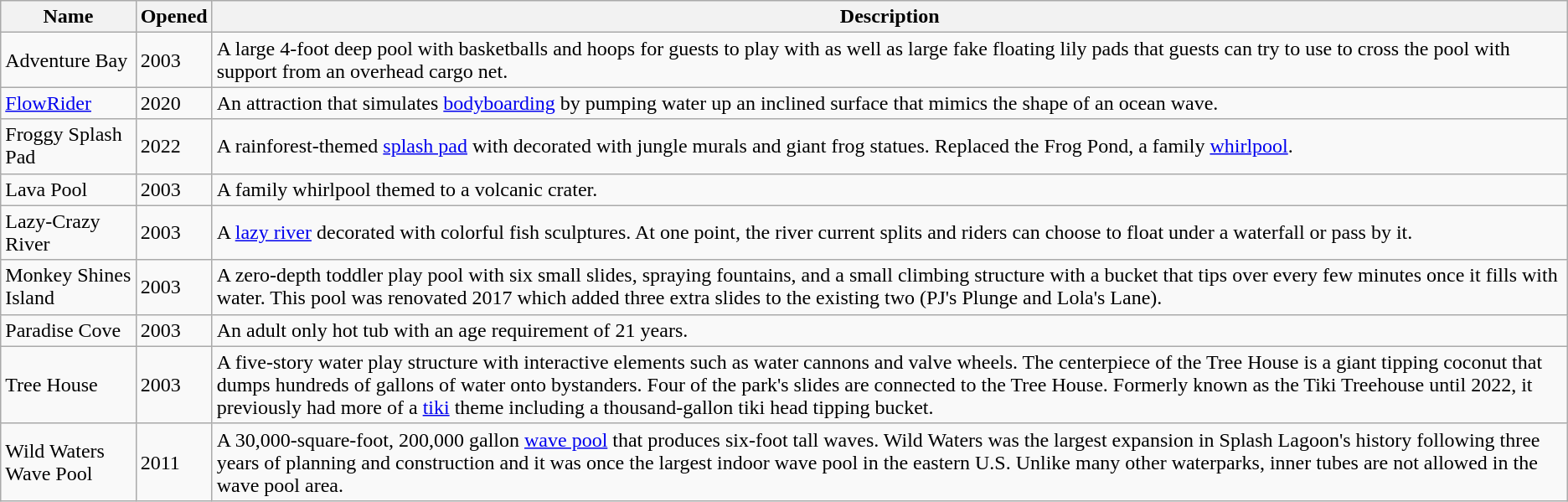<table class="wikitable">
<tr>
<th>Name</th>
<th>Opened</th>
<th>Description</th>
</tr>
<tr>
<td>Adventure Bay</td>
<td>2003</td>
<td>A large 4-foot deep pool with basketballs and hoops for guests to play with as well as large fake floating lily pads that guests can try to use to cross the pool with support from an overhead cargo net.</td>
</tr>
<tr>
<td><a href='#'>FlowRider</a></td>
<td>2020</td>
<td>An attraction that simulates <a href='#'>bodyboarding</a> by pumping water up an inclined surface that mimics the shape of an ocean wave.</td>
</tr>
<tr>
<td>Froggy Splash Pad</td>
<td>2022</td>
<td>A rainforest-themed <a href='#'>splash pad</a> with decorated with jungle murals and giant frog statues. Replaced the Frog Pond, a family <a href='#'>whirlpool</a>.</td>
</tr>
<tr>
<td>Lava Pool</td>
<td>2003</td>
<td>A family whirlpool themed to a volcanic crater.</td>
</tr>
<tr>
<td>Lazy-Crazy River</td>
<td>2003</td>
<td>A <a href='#'>lazy river</a> decorated with colorful fish sculptures. At one point, the river current splits and riders can choose to float under a waterfall or pass by it.</td>
</tr>
<tr>
<td>Monkey Shines Island</td>
<td>2003</td>
<td>A zero-depth toddler play pool with six small slides, spraying fountains, and a small climbing structure with a bucket that tips over every few minutes once it fills with water. This pool was renovated 2017 which added three extra slides to the existing two (PJ's Plunge and Lola's Lane).</td>
</tr>
<tr>
<td>Paradise Cove</td>
<td>2003</td>
<td>An adult only hot tub with an age requirement of 21 years.</td>
</tr>
<tr>
<td>Tree House</td>
<td>2003</td>
<td>A five-story water play structure with interactive elements such as water cannons and valve wheels. The centerpiece of the Tree House is a giant tipping coconut that dumps hundreds of gallons of water onto bystanders. Four of the park's slides are connected to the Tree House. Formerly known as the Tiki Treehouse until 2022, it previously had more of a <a href='#'>tiki</a> theme including a thousand-gallon tiki head tipping bucket.</td>
</tr>
<tr>
<td>Wild Waters Wave Pool</td>
<td>2011</td>
<td>A 30,000-square-foot, 200,000 gallon <a href='#'>wave pool</a> that produces six-foot tall waves. Wild Waters was the largest expansion in Splash Lagoon's history following three years of planning and construction and it was once the largest indoor wave pool in the eastern U.S. Unlike many other waterparks, inner tubes are not allowed in the wave pool area.</td>
</tr>
</table>
